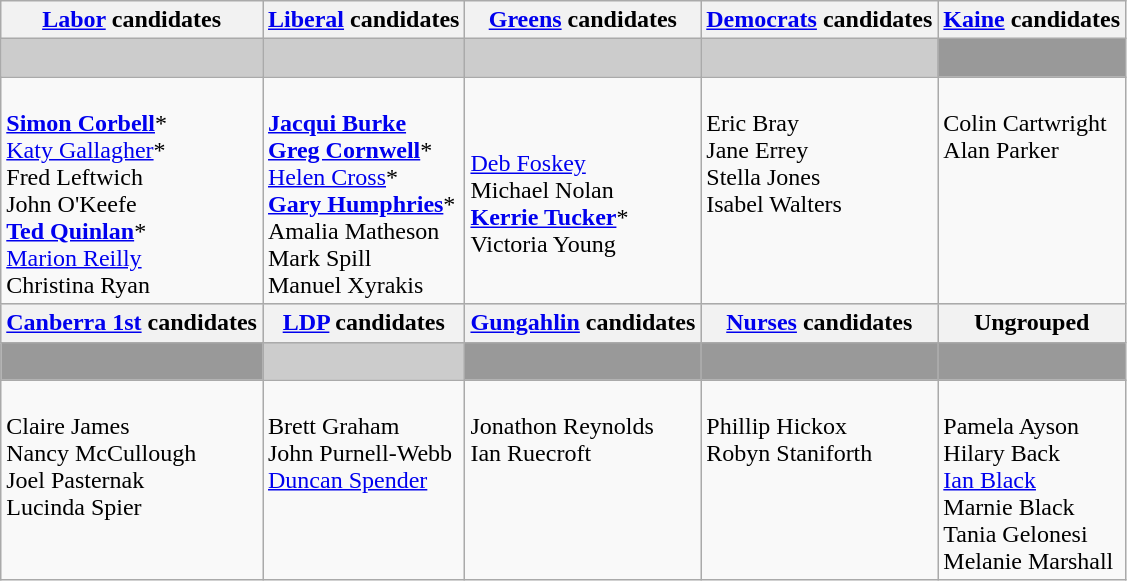<table class="wikitable">
<tr>
<th><a href='#'>Labor</a> candidates</th>
<th><a href='#'>Liberal</a> candidates</th>
<th><a href='#'>Greens</a> candidates</th>
<th><a href='#'>Democrats</a> candidates</th>
<th><a href='#'>Kaine</a> candidates</th>
</tr>
<tr style="background:#ccc;">
<td></td>
<td></td>
<td></td>
<td></td>
<td style="background:#999;"> </td>
</tr>
<tr>
<td><br><strong><a href='#'>Simon Corbell</a></strong>* <br>
<a href='#'>Katy Gallagher</a>* <br>
Fred Leftwich <br>
John O'Keefe <br>
<strong><a href='#'>Ted Quinlan</a></strong>* <br>
<a href='#'>Marion Reilly</a> <br>
Christina Ryan</td>
<td><br><strong><a href='#'>Jacqui Burke</a></strong> <br>
<strong><a href='#'>Greg Cornwell</a></strong>* <br>
<a href='#'>Helen Cross</a>* <br>
<strong><a href='#'>Gary Humphries</a></strong>* <br>
Amalia Matheson <br>
Mark Spill <br>
Manuel Xyrakis</td>
<td><br><a href='#'>Deb Foskey</a> <br>
Michael Nolan <br>
<strong><a href='#'>Kerrie Tucker</a></strong>* <br>
Victoria Young</td>
<td valign=top><br>Eric Bray <br>
Jane Errey <br>
Stella Jones <br>
Isabel Walters</td>
<td valign=top><br>Colin Cartwright <br>
Alan Parker</td>
</tr>
<tr style="background:#ccc;">
<th><a href='#'>Canberra 1st</a> candidates</th>
<th><a href='#'>LDP</a> candidates</th>
<th><a href='#'>Gungahlin</a> candidates</th>
<th><a href='#'>Nurses</a> candidates</th>
<th>Ungrouped</th>
</tr>
<tr style="background:#ccc;">
<td style="background:#999;"></td>
<td></td>
<td style="background:#999;"></td>
<td style="background:#999;"></td>
<td style="background:#999;"> </td>
</tr>
<tr>
<td valign=top><br>Claire James <br>
Nancy McCullough <br>
Joel Pasternak <br>
Lucinda Spier</td>
<td valign=top><br>Brett Graham <br>
John Purnell-Webb <br>
<a href='#'>Duncan Spender</a></td>
<td valign=top><br>Jonathon Reynolds <br>
Ian Ruecroft</td>
<td valign=top><br>Phillip Hickox <br>
Robyn Staniforth</td>
<td valign=top><br>Pamela Ayson <br>
Hilary Back <br>
<a href='#'>Ian Black</a> <br>
Marnie Black <br>
Tania Gelonesi  <br>
Melanie Marshall</td>
</tr>
</table>
